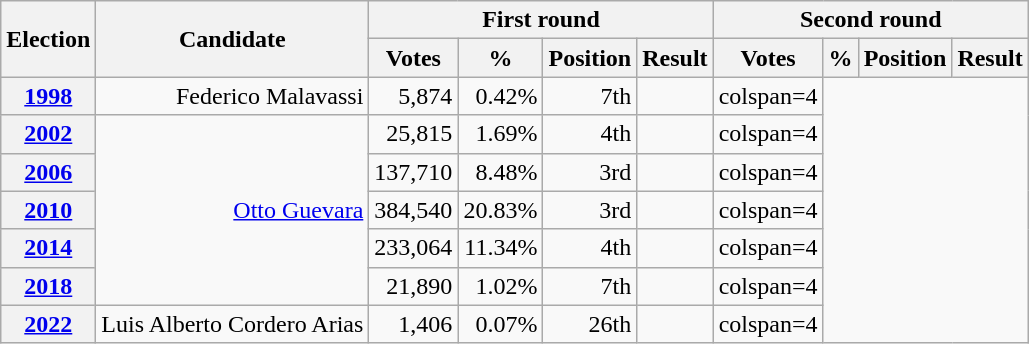<table class=wikitable style="text-align: right;">
<tr>
<th rowspan=2>Election</th>
<th rowspan=2>Candidate</th>
<th colspan=4>First round</th>
<th colspan=4>Second round</th>
</tr>
<tr>
<th>Votes</th>
<th>%</th>
<th>Position</th>
<th>Result</th>
<th>Votes</th>
<th>%</th>
<th>Position</th>
<th>Result</th>
</tr>
<tr>
<th><a href='#'>1998</a></th>
<td>Federico Malavassi</td>
<td>5,874</td>
<td>0.42%</td>
<td>7th</td>
<td></td>
<td>colspan=4 </td>
</tr>
<tr>
<th><a href='#'>2002</a></th>
<td rowspan="5"><a href='#'>Otto Guevara</a></td>
<td>25,815</td>
<td>1.69%</td>
<td> 4th</td>
<td></td>
<td>colspan=4 </td>
</tr>
<tr>
<th><a href='#'>2006</a></th>
<td>137,710</td>
<td>8.48%</td>
<td> 3rd</td>
<td></td>
<td>colspan=4 </td>
</tr>
<tr>
<th><a href='#'>2010</a></th>
<td>384,540</td>
<td>20.83%</td>
<td>3rd</td>
<td></td>
<td>colspan=4 </td>
</tr>
<tr>
<th><a href='#'>2014</a></th>
<td>233,064</td>
<td>11.34%</td>
<td> 4th</td>
<td></td>
<td>colspan=4 </td>
</tr>
<tr>
<th><a href='#'>2018</a></th>
<td>21,890</td>
<td>1.02%</td>
<td> 7th</td>
<td></td>
<td>colspan=4 </td>
</tr>
<tr>
<th><a href='#'>2022</a></th>
<td>Luis Alberto Cordero Arias</td>
<td>1,406</td>
<td>0.07%</td>
<td> 26th</td>
<td></td>
<td>colspan=4 </td>
</tr>
</table>
